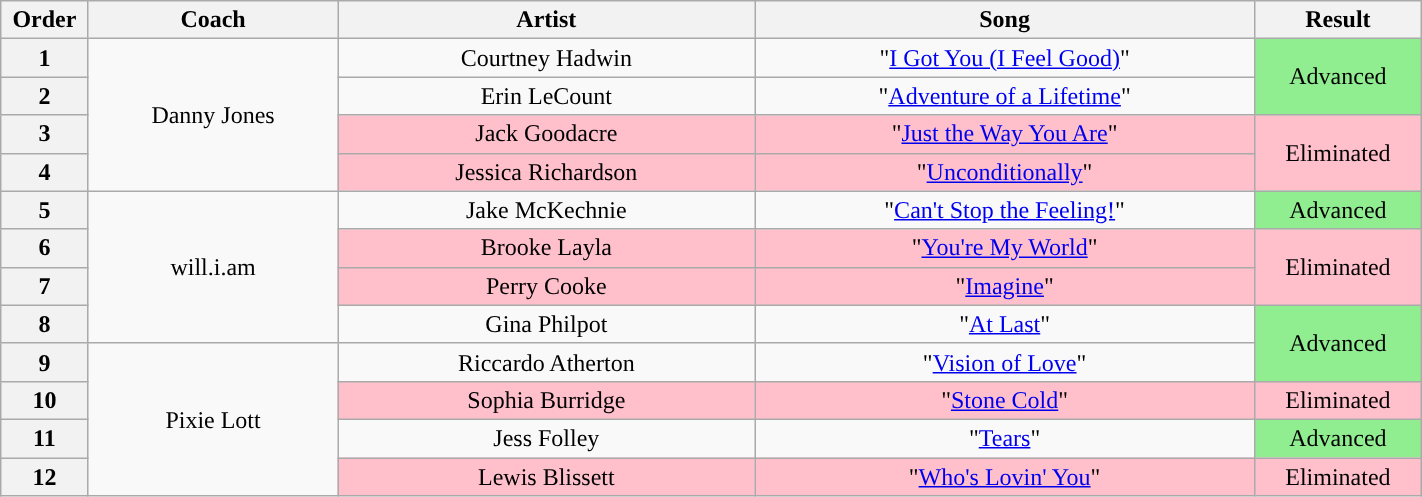<table class="wikitable" style="text-align:center; width:75%;">
<tr>
<th scope="col" style="width:05%;">Order</th>
<th scope="col" style="width:15%;">Coach</th>
<th scope="col" style="width:25%;">Artist</th>
<th scope="col" style="width:30%;">Song</th>
<th scope="col" style="width:10%;">Result</th>
</tr>
<tr>
<th scope="col">1</th>
<td rowspan="4">Danny Jones</td>
<td>Courtney Hadwin</td>
<td>"<a href='#'>I Got You (I Feel Good)</a>"</td>
<td rowspan="2" style="background:lightgreen;text-align:center;">Advanced</td>
</tr>
<tr>
<th scope="col">2</th>
<td>Erin LeCount</td>
<td>"<a href='#'>Adventure of a Lifetime</a>"</td>
</tr>
<tr>
<th scope="col">3</th>
<td style="background:pink;">Jack Goodacre</td>
<td style="background:pink;">"<a href='#'>Just the Way You Are</a>"</td>
<td rowspan="2" style="background:pink; ">Eliminated</td>
</tr>
<tr>
<th scope="col">4</th>
<td style="background:pink;">Jessica Richardson</td>
<td style="background:pink;">"<a href='#'>Unconditionally</a>"</td>
</tr>
<tr>
<th scope="col">5</th>
<td rowspan="4">will.i.am</td>
<td>Jake McKechnie</td>
<td>"<a href='#'>Can't Stop the Feeling!</a>"</td>
<td style="background:lightgreen;text-align:center;">Advanced</td>
</tr>
<tr>
<th scope="col">6</th>
<td style="background:pink;">Brooke Layla</td>
<td style="background:pink;">"<a href='#'>You're My World</a>"</td>
<td rowspan="2" style="background:pink; ">Eliminated</td>
</tr>
<tr>
<th scope="col">7</th>
<td style="background:pink;">Perry Cooke</td>
<td style="background:pink;">"<a href='#'>Imagine</a>"</td>
</tr>
<tr>
<th scope="col">8</th>
<td>Gina Philpot</td>
<td>"<a href='#'>At Last</a>"</td>
<td rowspan="2" style="background:lightgreen;text-align:center;">Advanced</td>
</tr>
<tr>
<th scope="col">9</th>
<td rowspan="4">Pixie Lott</td>
<td>Riccardo Atherton</td>
<td>"<a href='#'>Vision of Love</a>"</td>
</tr>
<tr>
<th scope="col">10</th>
<td style="background:pink;">Sophia Burridge</td>
<td style="background:pink;">"<a href='#'>Stone Cold</a>"</td>
<td style="background:pink;">Eliminated</td>
</tr>
<tr>
<th scope="col">11</th>
<td>Jess Folley</td>
<td>"<a href='#'>Tears</a>"</td>
<td style="background:lightgreen;text-align:center;">Advanced</td>
</tr>
<tr>
<th scope="col">12</th>
<td style="background:pink;">Lewis Blissett</td>
<td style="background:pink;">"<a href='#'>Who's Lovin' You</a>"</td>
<td style="background:pink;">Eliminated</td>
</tr>
</table>
